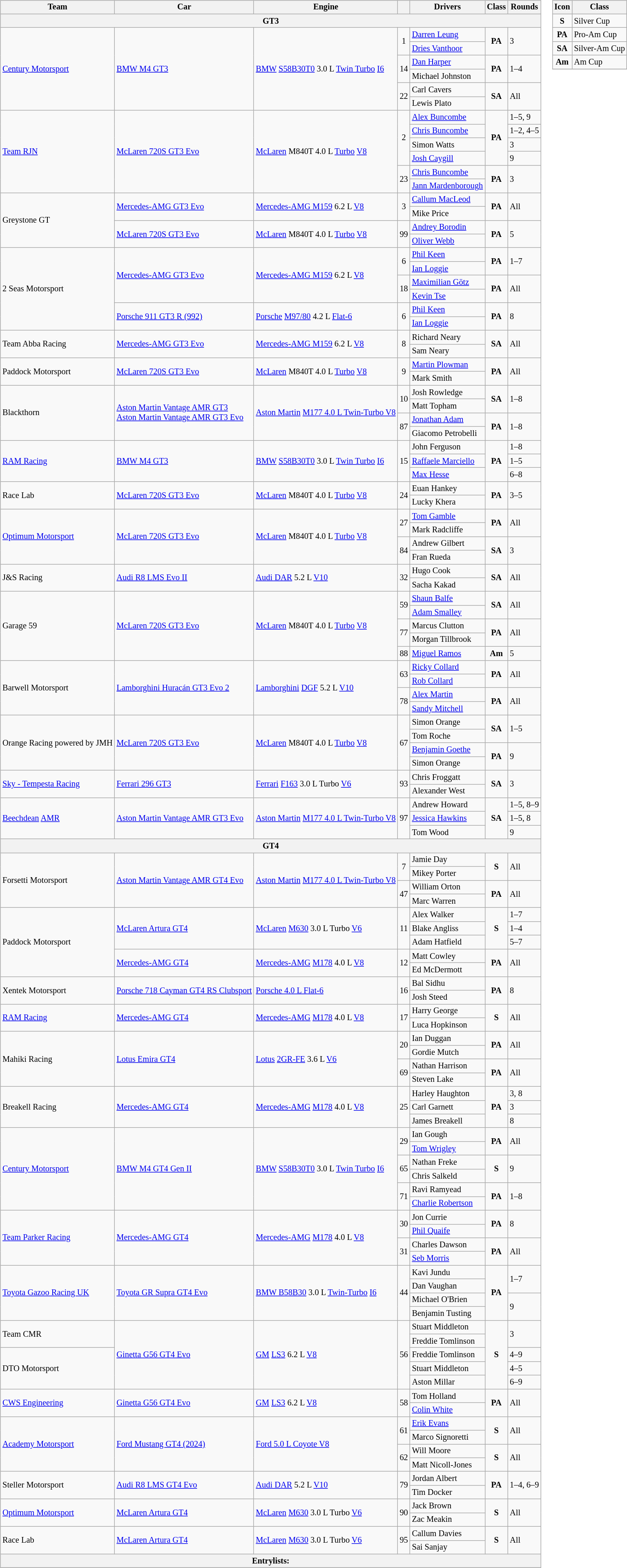<table>
<tr>
<td><br><table class="wikitable" style="font-size:85%">
<tr>
<th>Team</th>
<th>Car</th>
<th>Engine</th>
<th></th>
<th>Drivers</th>
<th>Class</th>
<th>Rounds</th>
</tr>
<tr>
<th colspan=7>GT3</th>
</tr>
<tr>
<td rowspan="6"> <a href='#'>Century Motorsport</a></td>
<td rowspan="6"><a href='#'>BMW M4 GT3</a></td>
<td rowspan="6"><a href='#'>BMW</a> <a href='#'>S58B30T0</a> 3.0 L <a href='#'>Twin Turbo</a> <a href='#'>I6</a></td>
<td rowspan="2" align="center">1</td>
<td> <a href='#'>Darren Leung</a></td>
<td rowspan="2" align="center"><strong><span>PA</span></strong></td>
<td rowspan="2">3</td>
</tr>
<tr>
<td> <a href='#'>Dries Vanthoor</a></td>
</tr>
<tr>
<td rowspan="2" align="center">14</td>
<td> <a href='#'>Dan Harper</a></td>
<td rowspan="2" align="center"><strong><span>PA</span></strong></td>
<td rowspan="2">1–4</td>
</tr>
<tr>
<td> Michael Johnston</td>
</tr>
<tr>
<td rowspan="2" align="center">22</td>
<td> Carl Cavers</td>
<td rowspan="2" align="center"><strong><span>SA</span></strong></td>
<td rowspan="2">All</td>
</tr>
<tr>
<td> Lewis Plato</td>
</tr>
<tr>
<td rowspan="6"> <a href='#'>Team RJN</a></td>
<td rowspan="6"><a href='#'>McLaren 720S GT3 Evo</a></td>
<td rowspan="6"><a href='#'>McLaren</a> M840T 4.0 L <a href='#'>Turbo</a> <a href='#'>V8</a></td>
<td rowspan="4" align="center">2</td>
<td> <a href='#'>Alex Buncombe</a></td>
<td rowspan="4" align="center"><strong><span>PA</span></strong></td>
<td>1–5, 9</td>
</tr>
<tr>
<td> <a href='#'>Chris Buncombe</a></td>
<td>1–2, 4–5</td>
</tr>
<tr>
<td> Simon Watts</td>
<td>3</td>
</tr>
<tr>
<td> <a href='#'>Josh Caygill</a></td>
<td>9</td>
</tr>
<tr>
<td rowspan="2" align="center">23</td>
<td> <a href='#'>Chris Buncombe</a></td>
<td rowspan="2" align="center"><strong><span>PA</span></strong></td>
<td rowspan="2">3</td>
</tr>
<tr>
<td nowrap> <a href='#'>Jann Mardenborough</a></td>
</tr>
<tr>
<td rowspan="4"> Greystone GT</td>
<td rowspan="2"><a href='#'>Mercedes-AMG GT3 Evo</a></td>
<td rowspan="2"><a href='#'>Mercedes-AMG M159</a> 6.2 L <a href='#'>V8</a></td>
<td rowspan="2" align="center">3</td>
<td> <a href='#'>Callum MacLeod</a></td>
<td rowspan="2" align="center"><strong><span>PA</span></strong></td>
<td rowspan="2">All</td>
</tr>
<tr>
<td> Mike Price</td>
</tr>
<tr>
<td rowspan="2"><a href='#'>McLaren 720S GT3 Evo</a></td>
<td rowspan="2"><a href='#'>McLaren</a> M840T 4.0 L <a href='#'>Turbo</a> <a href='#'>V8</a></td>
<td rowspan="2" align="center">99</td>
<td> <a href='#'>Andrey Borodin</a></td>
<td rowspan="2" align="center"><strong><span>PA</span></strong></td>
<td rowspan="2">5</td>
</tr>
<tr>
<td> <a href='#'>Oliver Webb</a></td>
</tr>
<tr>
<td rowspan="6"> 2 Seas Motorsport</td>
<td rowspan="4"><a href='#'>Mercedes-AMG GT3 Evo</a></td>
<td rowspan="4"><a href='#'>Mercedes-AMG M159</a> 6.2 L <a href='#'>V8</a></td>
<td rowspan="2" align="center">6</td>
<td> <a href='#'>Phil Keen</a></td>
<td rowspan="2" align="center"><strong><span>PA</span></strong></td>
<td rowspan="2">1–7</td>
</tr>
<tr>
<td> <a href='#'>Ian Loggie</a></td>
</tr>
<tr>
<td rowspan="2" align="center">18</td>
<td> <a href='#'>Maximilian Götz</a></td>
<td rowspan="2" align="center"><strong><span>PA</span></strong></td>
<td rowspan="2">All</td>
</tr>
<tr>
<td> <a href='#'>Kevin Tse</a></td>
</tr>
<tr>
<td rowspan="2"><a href='#'>Porsche 911 GT3 R (992)</a></td>
<td rowspan="2"><a href='#'>Porsche</a> <a href='#'>M97/80</a> 4.2 L <a href='#'>Flat-6</a></td>
<td rowspan="2" align="center">6</td>
<td> <a href='#'>Phil Keen</a></td>
<td rowspan="2" align="center"><strong><span>PA</span></strong></td>
<td rowspan="2">8</td>
</tr>
<tr>
<td> <a href='#'>Ian Loggie</a></td>
</tr>
<tr>
<td rowspan="2"> Team Abba Racing</td>
<td rowspan="2"><a href='#'>Mercedes-AMG GT3 Evo</a></td>
<td rowspan="2"><a href='#'>Mercedes-AMG M159</a> 6.2 L <a href='#'>V8</a></td>
<td rowspan="2" align="center">8</td>
<td> Richard Neary</td>
<td rowspan="2" align="center"><strong><span>SA</span></strong></td>
<td rowspan="2">All</td>
</tr>
<tr>
<td> Sam Neary</td>
</tr>
<tr>
<td rowspan="2"> Paddock Motorsport</td>
<td rowspan="2"><a href='#'>McLaren 720S GT3 Evo</a></td>
<td rowspan="2"><a href='#'>McLaren</a> M840T 4.0 L <a href='#'>Turbo</a> <a href='#'>V8</a></td>
<td rowspan="2" align="center">9</td>
<td> <a href='#'>Martin Plowman</a></td>
<td rowspan="2" align="center"><strong><span>PA</span></strong></td>
<td rowspan="2">All</td>
</tr>
<tr>
<td> Mark Smith</td>
</tr>
<tr>
<td rowspan="4"> Blackthorn</td>
<td rowspan="4"><a href='#'>Aston Martin Vantage AMR GT3</a> <small></small> <br><a href='#'>Aston Martin Vantage AMR GT3 Evo</a> <small></small></td>
<td rowspan="4"><a href='#'>Aston Martin</a> <a href='#'>M177 4.0 L Twin-Turbo V8</a></td>
<td rowspan="2" align="center">10</td>
<td> Josh Rowledge</td>
<td rowspan="2" align="center"><strong><span>SA</span></strong></td>
<td rowspan="2">1–8</td>
</tr>
<tr>
<td> Matt Topham</td>
</tr>
<tr>
<td rowspan="2" align="center">87</td>
<td> <a href='#'>Jonathan Adam</a></td>
<td rowspan="2" align="center"><strong><span>PA</span></strong></td>
<td rowspan="2">1–8</td>
</tr>
<tr>
<td nowrap> Giacomo Petrobelli</td>
</tr>
<tr>
<td rowspan="3"> <a href='#'>RAM Racing</a></td>
<td rowspan="3"><a href='#'>BMW M4 GT3</a></td>
<td rowspan="3"><a href='#'>BMW</a> <a href='#'>S58B30T0</a> 3.0 L <a href='#'>Twin Turbo</a> <a href='#'>I6</a></td>
<td rowspan="3" align="center">15</td>
<td> John Ferguson</td>
<td rowspan="3" align="center"><strong><span>PA</span></strong></td>
<td>1–8</td>
</tr>
<tr>
<td nowrap> <a href='#'>Raffaele Marciello</a></td>
<td>1–5</td>
</tr>
<tr>
<td> <a href='#'>Max Hesse</a></td>
<td>6–8</td>
</tr>
<tr>
<td rowspan="2"> Race Lab</td>
<td rowspan="2"><a href='#'>McLaren 720S GT3 Evo</a></td>
<td rowspan="2"><a href='#'>McLaren</a> M840T 4.0 L <a href='#'>Turbo</a> <a href='#'>V8</a></td>
<td rowspan="2" align="center">24</td>
<td> Euan Hankey</td>
<td rowspan="2" align="center"><strong><span>PA</span></strong></td>
<td rowspan="2">3–5</td>
</tr>
<tr>
<td> Lucky Khera</td>
</tr>
<tr>
<td rowspan="4"> <a href='#'>Optimum Motorsport</a></td>
<td rowspan="4"><a href='#'>McLaren 720S GT3 Evo</a></td>
<td rowspan="4"><a href='#'>McLaren</a> M840T 4.0 L <a href='#'>Turbo</a> <a href='#'>V8</a></td>
<td rowspan="2" align="center">27</td>
<td> <a href='#'>Tom Gamble</a></td>
<td rowspan="2" align="center"><strong><span>PA</span></strong></td>
<td rowspan="2">All</td>
</tr>
<tr>
<td> Mark Radcliffe</td>
</tr>
<tr>
<td rowspan="2" align="center">84</td>
<td> Andrew Gilbert</td>
<td rowspan="2" align="center"><strong><span>SA</span></strong></td>
<td rowspan="2">3</td>
</tr>
<tr>
<td> Fran Rueda</td>
</tr>
<tr>
<td rowspan="2"> J&S Racing</td>
<td rowspan="2"><a href='#'>Audi R8 LMS Evo II</a></td>
<td rowspan="2"><a href='#'>Audi DAR</a> 5.2 L <a href='#'>V10</a></td>
<td rowspan="2" align="center">32</td>
<td> Hugo Cook</td>
<td rowspan="2" align="center"><strong><span>SA</span></strong></td>
<td rowspan="2">All</td>
</tr>
<tr>
<td> Sacha Kakad</td>
</tr>
<tr>
<td rowspan="5"> Garage 59</td>
<td rowspan="5"><a href='#'>McLaren 720S GT3 Evo</a></td>
<td rowspan="5"><a href='#'>McLaren</a> M840T 4.0 L <a href='#'>Turbo</a> <a href='#'>V8</a></td>
<td rowspan="2" align="center">59</td>
<td> <a href='#'>Shaun Balfe</a></td>
<td rowspan="2" align="center"><strong><span>SA</span></strong></td>
<td rowspan="2">All</td>
</tr>
<tr>
<td> <a href='#'>Adam Smalley</a></td>
</tr>
<tr>
<td rowspan="2" align="center">77</td>
<td> Marcus Clutton</td>
<td rowspan="2" align="center"><strong><span>PA</span></strong></td>
<td rowspan="2">All</td>
</tr>
<tr>
<td> Morgan Tillbrook</td>
</tr>
<tr>
<td align="center">88</td>
<td> <a href='#'>Miguel Ramos</a></td>
<td align="center"><strong><span>Am</span></strong></td>
<td>5</td>
</tr>
<tr>
<td rowspan="4"> Barwell Motorsport</td>
<td rowspan="4" nowrap=""><a href='#'>Lamborghini Huracán GT3 Evo 2</a></td>
<td rowspan="4"><a href='#'>Lamborghini</a> <a href='#'>DGF</a> 5.2 L <a href='#'>V10</a></td>
<td rowspan="2" align="center">63</td>
<td> <a href='#'>Ricky Collard</a></td>
<td rowspan="2" align="center"><strong><span>PA</span></strong></td>
<td rowspan="2">All</td>
</tr>
<tr>
<td> <a href='#'>Rob Collard</a></td>
</tr>
<tr>
<td rowspan="2" align="center">78</td>
<td> <a href='#'>Alex Martin</a></td>
<td rowspan="2" align="center"><strong><span>PA</span></strong></td>
<td rowspan="2">All</td>
</tr>
<tr>
<td> <a href='#'>Sandy Mitchell</a></td>
</tr>
<tr>
<td rowspan="4" nowrap=""> Orange Racing powered by JMH</td>
<td rowspan="4"><a href='#'>McLaren 720S GT3 Evo</a></td>
<td rowspan="4"><a href='#'>McLaren</a> M840T 4.0 L <a href='#'>Turbo</a> <a href='#'>V8</a></td>
<td rowspan="4" align="center">67</td>
<td> Simon Orange</td>
<td rowspan="2" align="center"><strong><span>SA</span></strong></td>
<td rowspan="2">1–5</td>
</tr>
<tr>
<td> Tom Roche</td>
</tr>
<tr>
<td> <a href='#'>Benjamin Goethe</a></td>
<td rowspan="2" align="center"><strong><span>PA</span></strong></td>
<td rowspan="2">9</td>
</tr>
<tr>
<td> Simon Orange</td>
</tr>
<tr>
<td rowspan="2"> <a href='#'>Sky - Tempesta Racing</a></td>
<td rowspan="2"><a href='#'>Ferrari 296 GT3</a></td>
<td rowspan="2"><a href='#'>Ferrari</a> <a href='#'>F163</a> 3.0 L Turbo <a href='#'>V6</a></td>
<td rowspan="2" align="center">93</td>
<td> Chris Froggatt</td>
<td rowspan="2" align="center"><strong><span>SA</span></strong></td>
<td rowspan="2">3</td>
</tr>
<tr>
<td> Alexander West</td>
</tr>
<tr>
<td rowspan="3"> <a href='#'>Beechdean</a> <a href='#'>AMR</a></td>
<td rowspan="3"><a href='#'>Aston Martin Vantage AMR GT3 Evo</a></td>
<td rowspan="3" nowrap=""><a href='#'>Aston Martin</a> <a href='#'>M177 4.0 L Twin-Turbo V8</a></td>
<td rowspan="3" align="center">97</td>
<td> Andrew Howard</td>
<td rowspan="3" align="center"><strong><span>SA</span></strong></td>
<td>1–5, 8–9</td>
</tr>
<tr>
<td> <a href='#'>Jessica Hawkins</a></td>
<td>1–5, 8</td>
</tr>
<tr>
<td> Tom Wood</td>
<td>9</td>
</tr>
<tr>
<th colspan=7>GT4</th>
</tr>
<tr>
<td rowspan="4"> Forsetti Motorsport</td>
<td rowspan="4"><a href='#'>Aston Martin Vantage AMR GT4 Evo</a></td>
<td rowspan="4"><a href='#'>Aston Martin</a> <a href='#'>M177 4.0 L Twin-Turbo V8</a></td>
<td rowspan="2" align="center">7</td>
<td> Jamie Day</td>
<td rowspan="2" align=center><strong><span>S</span></strong></td>
<td rowspan="2">All</td>
</tr>
<tr>
<td> Mikey Porter</td>
</tr>
<tr>
<td rowspan="2" align=center>47</td>
<td> William Orton</td>
<td rowspan="2" align="center"><strong><span>PA</span></strong></td>
<td rowspan="2">All</td>
</tr>
<tr>
<td> Marc Warren</td>
</tr>
<tr>
<td rowspan="5"> Paddock Motorsport</td>
<td rowspan="3"><a href='#'>McLaren Artura GT4</a></td>
<td rowspan="3"><a href='#'>McLaren</a> <a href='#'>M630</a> 3.0 L Turbo <a href='#'>V6</a></td>
<td rowspan="3" align="center">11</td>
<td> Alex Walker</td>
<td rowspan="3" align="center"><strong><span>S</span></strong></td>
<td>1–7</td>
</tr>
<tr>
<td> Blake Angliss</td>
<td>1–4</td>
</tr>
<tr>
<td> Adam Hatfield</td>
<td>5–7</td>
</tr>
<tr>
<td rowspan="2"><a href='#'>Mercedes-AMG GT4</a></td>
<td rowspan="2"><a href='#'>Mercedes-AMG</a> <a href='#'>M178</a> 4.0 L <a href='#'>V8</a></td>
<td rowspan="2" align="center">12</td>
<td> Matt Cowley</td>
<td rowspan="2" align="center"><strong><span>PA</span></strong></td>
<td rowspan="2">All</td>
</tr>
<tr>
<td> Ed McDermott</td>
</tr>
<tr>
<td rowspan="2"> Xentek Motorsport</td>
<td rowspan="2"><a href='#'>Porsche 718 Cayman GT4 RS Clubsport</a></td>
<td rowspan="2"><a href='#'>Porsche 4.0 L Flat-6</a></td>
<td rowspan="2" align="center">16</td>
<td> Bal Sidhu</td>
<td rowspan="2" align="center"><strong><span>PA</span></strong></td>
<td rowspan="2">8</td>
</tr>
<tr>
<td> Josh Steed</td>
</tr>
<tr>
<td rowspan="2"> <a href='#'>RAM Racing</a></td>
<td rowspan="2"><a href='#'>Mercedes-AMG GT4</a></td>
<td rowspan="2"><a href='#'>Mercedes-AMG</a> <a href='#'>M178</a> 4.0 L <a href='#'>V8</a></td>
<td rowspan="2" align="center">17</td>
<td> Harry George</td>
<td rowspan="2" align="center"><strong><span>S</span></strong></td>
<td rowspan="2">All</td>
</tr>
<tr>
<td> Luca Hopkinson</td>
</tr>
<tr>
<td rowspan="4"> Mahiki Racing</td>
<td rowspan="4"><a href='#'>Lotus Emira GT4</a></td>
<td rowspan="4"><a href='#'>Lotus</a> <a href='#'>2GR-FE</a> 3.6 L <a href='#'>V6</a></td>
<td rowspan="2" align="center">20</td>
<td> Ian Duggan</td>
<td rowspan="2" align=center><strong><span>PA</span></strong></td>
<td rowspan="2">All</td>
</tr>
<tr>
<td> Gordie Mutch</td>
</tr>
<tr>
<td rowspan="2" align=center>69</td>
<td> Nathan Harrison</td>
<td rowspan="2" align=center><strong><span>PA</span></strong></td>
<td rowspan="2">All</td>
</tr>
<tr>
<td> Steven Lake</td>
</tr>
<tr>
<td rowspan="3"> Breakell Racing</td>
<td rowspan="3"><a href='#'>Mercedes-AMG GT4</a></td>
<td rowspan="3"><a href='#'>Mercedes-AMG</a> <a href='#'>M178</a> 4.0 L <a href='#'>V8</a></td>
<td rowspan="3" align="center">25</td>
<td> Harley Haughton</td>
<td rowspan="3" align="center"><strong><span>PA</span></strong></td>
<td>3, 8</td>
</tr>
<tr>
<td> Carl Garnett</td>
<td>3</td>
</tr>
<tr>
<td> James Breakell</td>
<td>8</td>
</tr>
<tr>
<td rowspan="6"> <a href='#'>Century Motorsport</a></td>
<td rowspan="6"><a href='#'>BMW M4 GT4 Gen II</a></td>
<td rowspan="6"><a href='#'>BMW</a> <a href='#'>S58B30T0</a> 3.0 L <a href='#'>Twin Turbo</a> <a href='#'>I6</a></td>
<td rowspan="2" align="center">29</td>
<td> Ian Gough</td>
<td rowspan="2" align="center"><strong><span>PA</span></strong></td>
<td rowspan="2">All</td>
</tr>
<tr>
<td> <a href='#'>Tom Wrigley</a></td>
</tr>
<tr>
<td rowspan="2" align="center">65</td>
<td> Nathan Freke</td>
<td rowspan="2" align="center"><strong><span>S</span></strong></td>
<td rowspan="2">9</td>
</tr>
<tr>
<td> Chris Salkeld</td>
</tr>
<tr>
<td rowspan="2" align=center>71</td>
<td> Ravi Ramyead</td>
<td rowspan="2" align="center"><strong><span>PA</span></strong></td>
<td rowspan="2">1–8</td>
</tr>
<tr>
<td nowrap> <a href='#'>Charlie Robertson</a></td>
</tr>
<tr>
<td rowspan="4"> <a href='#'>Team Parker Racing</a></td>
<td rowspan="4"><a href='#'>Mercedes-AMG GT4</a></td>
<td rowspan="4"><a href='#'>Mercedes-AMG</a> <a href='#'>M178</a> 4.0 L <a href='#'>V8</a></td>
<td rowspan="2" align="center">30</td>
<td> Jon Currie</td>
<td rowspan="2" align="center"><strong><span>PA</span></strong></td>
<td rowspan="2">8</td>
</tr>
<tr>
<td> <a href='#'>Phil Quaife</a></td>
</tr>
<tr>
<td rowspan="2" align="center">31</td>
<td nowrap=""> Charles Dawson</td>
<td rowspan="2" align="center"><strong><span>PA</span></strong></td>
<td rowspan="2">All</td>
</tr>
<tr>
<td> <a href='#'>Seb Morris</a></td>
</tr>
<tr>
<td rowspan="4"> <a href='#'>Toyota Gazoo Racing UK</a></td>
<td rowspan="4"><a href='#'>Toyota GR Supra GT4 Evo</a></td>
<td rowspan="4"><a href='#'>BMW B58B30</a> 3.0 L <a href='#'>Twin-Turbo</a> <a href='#'>I6</a></td>
<td rowspan="4" align="center">44</td>
<td> Kavi Jundu</td>
<td rowspan="4" align="center"><strong><span>PA</span></strong></td>
<td rowspan="2">1–7</td>
</tr>
<tr>
<td> Dan Vaughan</td>
</tr>
<tr>
<td> Michael O'Brien</td>
<td rowspan="2">9</td>
</tr>
<tr>
<td> Benjamin Tusting</td>
</tr>
<tr>
<td rowspan="2"> Team CMR</td>
<td rowspan="5"><a href='#'>Ginetta G56 GT4 Evo</a></td>
<td rowspan="5"><a href='#'>GM</a> <a href='#'>LS3</a> 6.2 L <a href='#'>V8</a></td>
<td rowspan="5" align="center">56</td>
<td> Stuart Middleton</td>
<td rowspan="5" align="center"><strong><span>S</span></strong></td>
<td rowspan="2">3</td>
</tr>
<tr>
<td> Freddie Tomlinson</td>
</tr>
<tr>
<td rowspan="3"> DTO Motorsport</td>
<td> Freddie Tomlinson</td>
<td>4–9</td>
</tr>
<tr>
<td> Stuart Middleton</td>
<td>4–5</td>
</tr>
<tr>
<td> Aston Millar</td>
<td>6–9</td>
</tr>
<tr>
<td rowspan="2"> <a href='#'>CWS Engineering</a></td>
<td rowspan="2"><a href='#'>Ginetta G56 GT4 Evo</a></td>
<td rowspan="2"><a href='#'>GM</a> <a href='#'>LS3</a> 6.2 L <a href='#'>V8</a></td>
<td rowspan="2" align="center">58</td>
<td> Tom Holland</td>
<td rowspan="2" align="center"><strong><span>PA</span></strong></td>
<td rowspan="2">All</td>
</tr>
<tr>
<td> <a href='#'>Colin White</a></td>
</tr>
<tr>
<td rowspan="4"> <a href='#'>Academy Motorsport</a></td>
<td rowspan="4"><a href='#'>Ford Mustang GT4 (2024)</a></td>
<td rowspan="4"><a href='#'>Ford 5.0 L Coyote V8</a></td>
<td rowspan="2" align="center">61</td>
<td> <a href='#'>Erik Evans</a></td>
<td rowspan="2" align=center><strong><span>S</span></strong></td>
<td rowspan="2">All</td>
</tr>
<tr>
<td> Marco Signoretti</td>
</tr>
<tr>
<td rowspan="2" align=center>62</td>
<td> Will Moore</td>
<td rowspan="2" align="center"><strong><span>S</span></strong></td>
<td rowspan="2">All</td>
</tr>
<tr>
<td> Matt Nicoll-Jones</td>
</tr>
<tr>
<td rowspan="2"> Steller Motorsport</td>
<td rowspan="2"><a href='#'>Audi R8 LMS GT4 Evo</a></td>
<td rowspan="2"><a href='#'>Audi DAR</a> 5.2 L <a href='#'>V10</a></td>
<td rowspan="2" align="center">79</td>
<td> Jordan Albert</td>
<td rowspan="2" align="center"><strong><span>PA</span></strong></td>
<td rowspan="2">1–4, 6–9</td>
</tr>
<tr>
<td> Tim Docker</td>
</tr>
<tr>
<td rowspan="2"> <a href='#'>Optimum Motorsport</a></td>
<td rowspan="2"><a href='#'>McLaren Artura GT4</a></td>
<td rowspan="2"><a href='#'>McLaren</a> <a href='#'>M630</a> 3.0 L Turbo <a href='#'>V6</a></td>
<td rowspan="2" align="center">90</td>
<td> Jack Brown</td>
<td rowspan="2" align="center"><strong><span>S</span></strong></td>
<td rowspan="2">All</td>
</tr>
<tr>
<td> Zac Meakin</td>
</tr>
<tr>
<td rowspan="2"> Race Lab</td>
<td rowspan="2"><a href='#'>McLaren Artura GT4</a></td>
<td rowspan="2"><a href='#'>McLaren</a> <a href='#'>M630</a> 3.0 L Turbo <a href='#'>V6</a></td>
<td rowspan="2" align="center">95</td>
<td> Callum Davies</td>
<td rowspan="2" align="center"><strong><span>S</span></strong></td>
<td rowspan="2">All</td>
</tr>
<tr>
<td> Sai Sanjay</td>
</tr>
<tr>
<th colspan="7">Entrylists:</th>
</tr>
<tr>
</tr>
</table>
</td>
<td valign="top"><br><table class="wikitable" style="font-size:85%">
<tr>
<th>Icon</th>
<th>Class</th>
</tr>
<tr>
<td align="center"><strong><span>S</span></strong></td>
<td>Silver Cup</td>
</tr>
<tr>
<td align="center"><strong><span>PA</span></strong></td>
<td>Pro-Am Cup</td>
</tr>
<tr>
<td align="center"><strong><span>SA</span></strong></td>
<td>Silver-Am Cup</td>
</tr>
<tr>
<td align="center"><strong><span>Am</span></strong></td>
<td>Am Cup</td>
</tr>
<tr>
</tr>
</table>
</td>
</tr>
</table>
